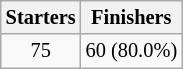<table class="wikitable" style="font-size:85%;">
<tr>
<th>Starters</th>
<th>Finishers</th>
</tr>
<tr>
<td align=center>75</td>
<td align=center>60 (80.0%)</td>
</tr>
</table>
